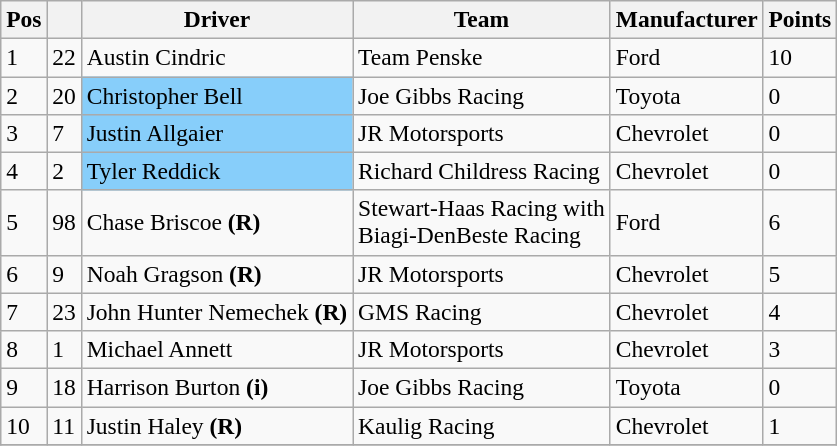<table class="wikitable" style="font-size:98%">
<tr>
<th>Pos</th>
<th></th>
<th>Driver</th>
<th>Team</th>
<th>Manufacturer</th>
<th>Points</th>
</tr>
<tr>
<td>1</td>
<td>22</td>
<td>Austin Cindric</td>
<td>Team Penske</td>
<td>Ford</td>
<td>10</td>
</tr>
<tr>
<td>2</td>
<td>20</td>
<td style="text-align:left;background:#87CEFA">Christopher Bell</td>
<td>Joe Gibbs Racing</td>
<td>Toyota</td>
<td>0</td>
</tr>
<tr>
<td>3</td>
<td>7</td>
<td style="text-align:left;background:#87CEFA">Justin Allgaier</td>
<td>JR Motorsports</td>
<td>Chevrolet</td>
<td>0</td>
</tr>
<tr>
<td>4</td>
<td>2</td>
<td style="text-align:left;background:#87CEFA">Tyler Reddick</td>
<td>Richard Childress Racing</td>
<td>Chevrolet</td>
<td>0</td>
</tr>
<tr>
<td>5</td>
<td>98</td>
<td>Chase Briscoe <strong>(R)</strong></td>
<td>Stewart-Haas Racing with <br> Biagi-DenBeste Racing</td>
<td>Ford</td>
<td>6</td>
</tr>
<tr>
<td>6</td>
<td>9</td>
<td>Noah Gragson <strong>(R)</strong></td>
<td>JR Motorsports</td>
<td>Chevrolet</td>
<td>5</td>
</tr>
<tr>
<td>7</td>
<td>23</td>
<td>John Hunter Nemechek <strong>(R)</strong></td>
<td>GMS Racing</td>
<td>Chevrolet</td>
<td>4</td>
</tr>
<tr>
<td>8</td>
<td>1</td>
<td>Michael Annett</td>
<td>JR Motorsports</td>
<td>Chevrolet</td>
<td>3</td>
</tr>
<tr>
<td>9</td>
<td>18</td>
<td>Harrison Burton <strong>(i)</strong></td>
<td>Joe Gibbs Racing</td>
<td>Toyota</td>
<td>0</td>
</tr>
<tr>
<td>10</td>
<td>11</td>
<td>Justin Haley <strong>(R)</strong></td>
<td>Kaulig Racing</td>
<td>Chevrolet</td>
<td>1</td>
</tr>
<tr>
</tr>
</table>
